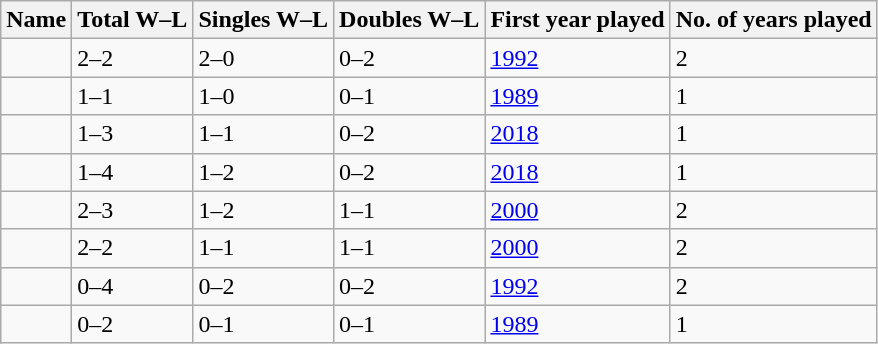<table class="sortable wikitable">
<tr>
<th>Name</th>
<th>Total W–L</th>
<th>Singles W–L</th>
<th>Doubles W–L</th>
<th>First year played</th>
<th>No. of years played</th>
</tr>
<tr>
<td></td>
<td>2–2</td>
<td>2–0</td>
<td>0–2</td>
<td><a href='#'>1992</a></td>
<td>2</td>
</tr>
<tr>
<td></td>
<td>1–1</td>
<td>1–0</td>
<td>0–1</td>
<td><a href='#'>1989</a></td>
<td>1</td>
</tr>
<tr>
<td></td>
<td>1–3</td>
<td>1–1</td>
<td>0–2</td>
<td><a href='#'>2018</a></td>
<td>1</td>
</tr>
<tr>
<td></td>
<td>1–4</td>
<td>1–2</td>
<td>0–2</td>
<td><a href='#'>2018</a></td>
<td>1</td>
</tr>
<tr>
<td></td>
<td>2–3</td>
<td>1–2</td>
<td>1–1</td>
<td><a href='#'>2000</a></td>
<td>2</td>
</tr>
<tr>
<td></td>
<td>2–2</td>
<td>1–1</td>
<td>1–1</td>
<td><a href='#'>2000</a></td>
<td>2</td>
</tr>
<tr>
<td></td>
<td>0–4</td>
<td>0–2</td>
<td>0–2</td>
<td><a href='#'>1992</a></td>
<td>2</td>
</tr>
<tr>
<td></td>
<td>0–2</td>
<td>0–1</td>
<td>0–1</td>
<td><a href='#'>1989</a></td>
<td>1</td>
</tr>
</table>
